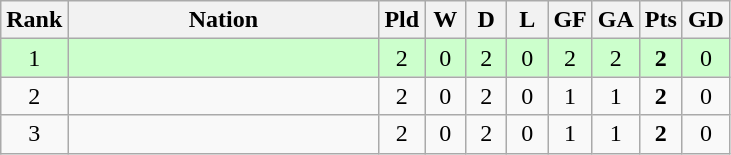<table class="wikitable" style="text-align: center;">
<tr>
<th width=5>Rank</th>
<th width=200>Nation</th>
<th width=20>Pld</th>
<th width=20>W</th>
<th width=20>D</th>
<th width=20>L</th>
<th width=20>GF</th>
<th width=20>GA</th>
<th width=20>Pts</th>
<th width=20>GD</th>
</tr>
<tr style="background:#ccffcc">
<td>1</td>
<td align=left></td>
<td>2</td>
<td>0</td>
<td>2</td>
<td>0</td>
<td>2</td>
<td>2</td>
<td><strong>2</strong></td>
<td>0</td>
</tr>
<tr>
<td>2</td>
<td align=left></td>
<td>2</td>
<td>0</td>
<td>2</td>
<td>0</td>
<td>1</td>
<td>1</td>
<td><strong>2</strong></td>
<td>0</td>
</tr>
<tr>
<td>3</td>
<td align=left></td>
<td>2</td>
<td>0</td>
<td>2</td>
<td>0</td>
<td>1</td>
<td>1</td>
<td><strong>2</strong></td>
<td>0</td>
</tr>
</table>
